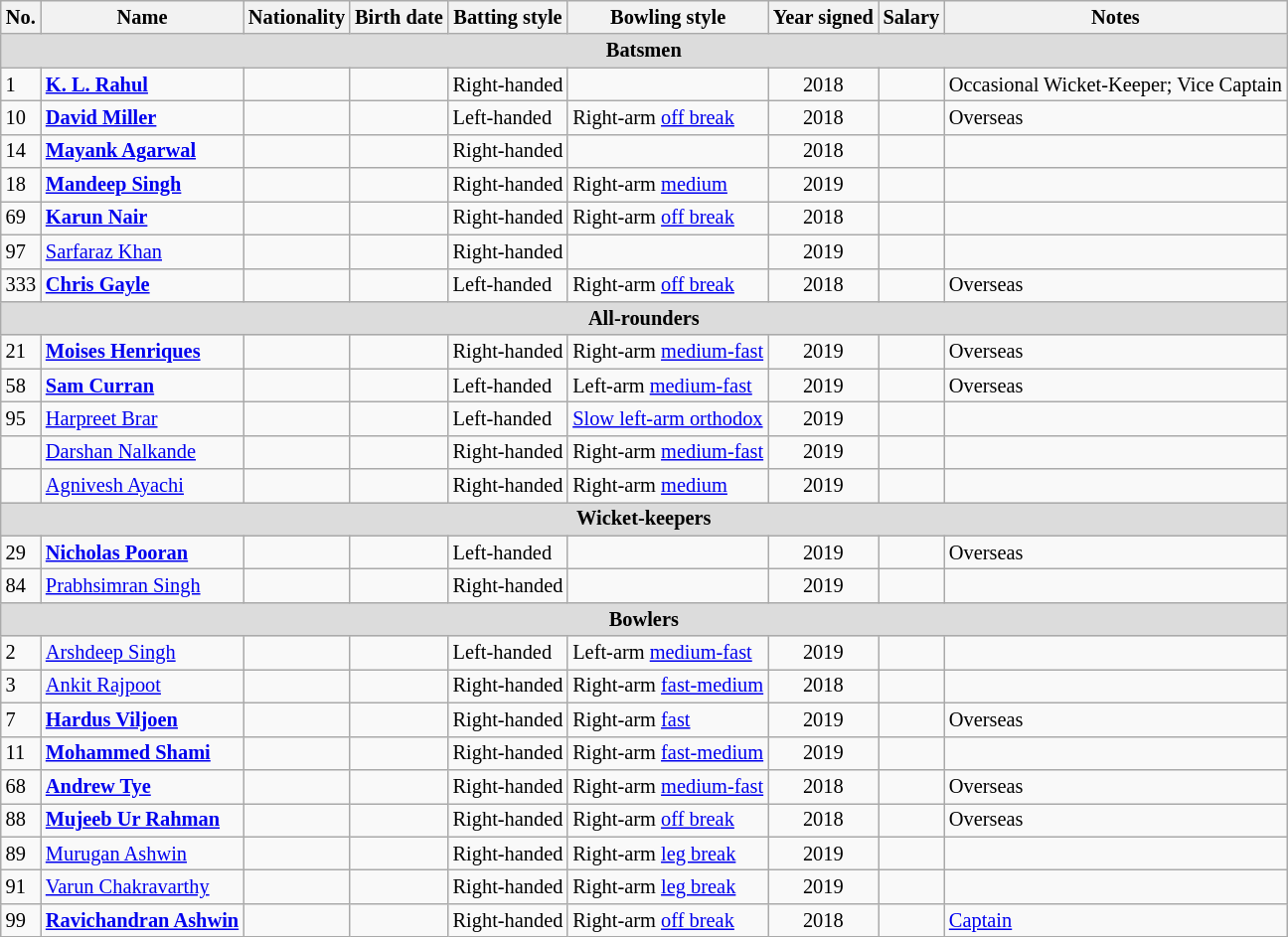<table class="wikitable"  style="font-size:85%;">
<tr>
<th>No.</th>
<th>Name</th>
<th>Nationality</th>
<th>Birth date</th>
<th>Batting style</th>
<th>Bowling style</th>
<th>Year signed</th>
<th>Salary</th>
<th>Notes</th>
</tr>
<tr>
<th colspan="9"  style="background:#dcdcdc; text-align:center;">Batsmen</th>
</tr>
<tr>
<td>1</td>
<td><strong><a href='#'>K. L. Rahul</a></strong></td>
<td></td>
<td></td>
<td>Right-handed</td>
<td></td>
<td style="text-align:center;">2018</td>
<td style="text-align:right;"></td>
<td>Occasional Wicket-Keeper; Vice Captain</td>
</tr>
<tr>
<td>10</td>
<td><strong><a href='#'>David Miller</a></strong></td>
<td></td>
<td></td>
<td>Left-handed</td>
<td>Right-arm <a href='#'>off break</a></td>
<td style="text-align:center;">2018</td>
<td style="text-align:right;"></td>
<td>Overseas</td>
</tr>
<tr>
<td>14</td>
<td><strong><a href='#'>Mayank Agarwal</a></strong></td>
<td></td>
<td></td>
<td>Right-handed</td>
<td></td>
<td style="text-align:center;">2018</td>
<td style="text-align:right;"></td>
<td></td>
</tr>
<tr>
<td>18</td>
<td><strong><a href='#'>Mandeep Singh</a></strong></td>
<td></td>
<td></td>
<td>Right-handed</td>
<td>Right-arm <a href='#'>medium</a></td>
<td style="text-align:center;">2019</td>
<td style="text-align:right;"></td>
<td></td>
</tr>
<tr>
<td>69</td>
<td><strong><a href='#'>Karun Nair</a></strong></td>
<td></td>
<td></td>
<td>Right-handed</td>
<td>Right-arm <a href='#'>off break</a></td>
<td style="text-align:center;">2018</td>
<td style="text-align:right;"></td>
<td></td>
</tr>
<tr>
<td>97</td>
<td><a href='#'>Sarfaraz Khan</a></td>
<td></td>
<td></td>
<td>Right-handed</td>
<td></td>
<td style="text-align:center;">2019</td>
<td style="text-align:right;"></td>
<td></td>
</tr>
<tr>
<td>333</td>
<td><strong><a href='#'>Chris Gayle</a></strong></td>
<td></td>
<td></td>
<td>Left-handed</td>
<td>Right-arm <a href='#'>off break</a></td>
<td style="text-align:center;">2018</td>
<td style="text-align:right;"></td>
<td>Overseas</td>
</tr>
<tr>
<th colspan="9"  style="background:#dcdcdc; text-align:center;">All-rounders</th>
</tr>
<tr>
<td>21</td>
<td><strong><a href='#'>Moises Henriques</a></strong></td>
<td></td>
<td></td>
<td>Right-handed</td>
<td>Right-arm <a href='#'>medium-fast</a></td>
<td style="text-align:center;">2019</td>
<td style="text-align:right;"></td>
<td>Overseas</td>
</tr>
<tr>
<td>58</td>
<td><strong><a href='#'>Sam Curran</a></strong></td>
<td></td>
<td></td>
<td>Left-handed</td>
<td>Left-arm <a href='#'>medium-fast</a></td>
<td style="text-align:center;">2019</td>
<td style="text-align:right;"></td>
<td>Overseas</td>
</tr>
<tr>
<td>95</td>
<td><a href='#'>Harpreet Brar</a></td>
<td></td>
<td></td>
<td>Left-handed</td>
<td><a href='#'>Slow left-arm orthodox</a></td>
<td style="text-align:center;">2019</td>
<td style="text-align:right;"></td>
<td></td>
</tr>
<tr>
<td></td>
<td><a href='#'>Darshan Nalkande</a></td>
<td></td>
<td></td>
<td>Right-handed</td>
<td>Right-arm <a href='#'>medium-fast</a></td>
<td style="text-align:center;">2019</td>
<td style="text-align:right;"></td>
<td></td>
</tr>
<tr>
<td></td>
<td><a href='#'>Agnivesh Ayachi</a></td>
<td></td>
<td></td>
<td>Right-handed</td>
<td>Right-arm <a href='#'>medium</a></td>
<td style="text-align:center;">2019</td>
<td style="text-align:right;"></td>
<td></td>
</tr>
<tr>
<th colspan="9"  style="background:#dcdcdc; text-align:center;">Wicket-keepers</th>
</tr>
<tr>
<td>29</td>
<td><strong><a href='#'>Nicholas Pooran</a></strong></td>
<td></td>
<td></td>
<td>Left-handed</td>
<td></td>
<td style="text-align:center;">2019</td>
<td style="text-align:right;"></td>
<td>Overseas</td>
</tr>
<tr>
<td>84</td>
<td><a href='#'>Prabhsimran Singh</a></td>
<td></td>
<td></td>
<td>Right-handed</td>
<td></td>
<td style="text-align:center;">2019</td>
<td style="text-align:right;"></td>
<td></td>
</tr>
<tr>
<th colspan="9"  style="background:#dcdcdc; text-align:center;">Bowlers</th>
</tr>
<tr>
<td>2</td>
<td><a href='#'>Arshdeep Singh</a></td>
<td></td>
<td></td>
<td>Left-handed</td>
<td>Left-arm <a href='#'>medium-fast</a></td>
<td style="text-align:center;">2019</td>
<td style="text-align:right;"></td>
<td></td>
</tr>
<tr>
<td>3</td>
<td><a href='#'>Ankit Rajpoot</a></td>
<td></td>
<td></td>
<td>Right-handed</td>
<td>Right-arm <a href='#'>fast-medium</a></td>
<td style="text-align:center;">2018</td>
<td style="text-align:right;"></td>
<td></td>
</tr>
<tr>
<td>7</td>
<td><strong><a href='#'>Hardus Viljoen</a></strong></td>
<td></td>
<td></td>
<td>Right-handed</td>
<td>Right-arm <a href='#'>fast</a></td>
<td style="text-align:center;">2019</td>
<td style="text-align:right;"></td>
<td>Overseas</td>
</tr>
<tr>
<td>11</td>
<td><strong><a href='#'>Mohammed Shami</a></strong></td>
<td></td>
<td></td>
<td>Right-handed</td>
<td>Right-arm <a href='#'>fast-medium</a></td>
<td style="text-align:center;">2019</td>
<td style="text-align:right;"></td>
<td></td>
</tr>
<tr>
<td>68</td>
<td><strong><a href='#'>Andrew Tye</a></strong></td>
<td></td>
<td></td>
<td>Right-handed</td>
<td>Right-arm <a href='#'>medium-fast</a></td>
<td style="text-align:center;">2018</td>
<td style="text-align:right;"></td>
<td>Overseas</td>
</tr>
<tr>
<td>88</td>
<td><strong><a href='#'>Mujeeb Ur Rahman</a></strong></td>
<td></td>
<td></td>
<td>Right-handed</td>
<td>Right-arm <a href='#'>off break</a></td>
<td style="text-align:center;">2018</td>
<td style="text-align:right;"></td>
<td>Overseas</td>
</tr>
<tr>
<td>89</td>
<td><a href='#'>Murugan Ashwin</a></td>
<td></td>
<td></td>
<td>Right-handed</td>
<td>Right-arm <a href='#'>leg break</a></td>
<td style="text-align:center;">2019</td>
<td style="text-align:right;"></td>
<td></td>
</tr>
<tr>
<td>91</td>
<td><a href='#'>Varun Chakravarthy</a></td>
<td></td>
<td></td>
<td>Right-handed</td>
<td>Right-arm <a href='#'>leg break</a></td>
<td style="text-align:center;">2019</td>
<td style="text-align:right;"></td>
<td></td>
</tr>
<tr>
<td>99</td>
<td><strong><a href='#'>Ravichandran Ashwin</a></strong></td>
<td></td>
<td></td>
<td>Right-handed</td>
<td>Right-arm <a href='#'>off break</a></td>
<td style="text-align:center;">2018</td>
<td style="text-align:right;"></td>
<td><a href='#'>Captain</a></td>
</tr>
</table>
